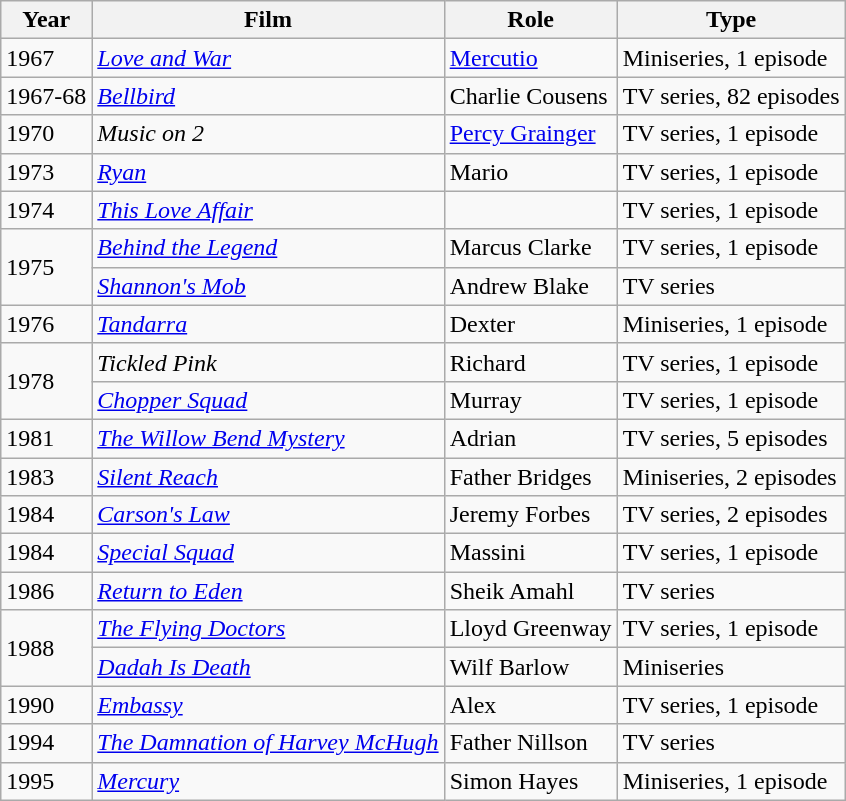<table class="wikitable sortable">
<tr>
<th>Year</th>
<th>Film</th>
<th>Role</th>
<th class="unsortable">Type</th>
</tr>
<tr>
<td>1967</td>
<td><em><a href='#'>Love and War</a></em></td>
<td><a href='#'>Mercutio</a></td>
<td>Miniseries, 1 episode</td>
</tr>
<tr>
<td>1967-68</td>
<td><em><a href='#'>Bellbird</a></em></td>
<td>Charlie Cousens</td>
<td>TV series, 82 episodes</td>
</tr>
<tr>
<td>1970</td>
<td><em>Music on 2</em></td>
<td><a href='#'>Percy Grainger</a></td>
<td>TV series, 1 episode</td>
</tr>
<tr>
<td>1973</td>
<td><em><a href='#'>Ryan</a></em></td>
<td>Mario</td>
<td>TV series, 1 episode</td>
</tr>
<tr>
<td>1974</td>
<td><em><a href='#'>This Love Affair</a></em></td>
<td></td>
<td>TV series, 1 episode</td>
</tr>
<tr>
<td rowspan=2>1975</td>
<td><em><a href='#'>Behind the Legend</a></em></td>
<td>Marcus Clarke</td>
<td>TV series, 1 episode</td>
</tr>
<tr>
<td><em><a href='#'>Shannon's Mob</a></em></td>
<td>Andrew Blake</td>
<td>TV series</td>
</tr>
<tr>
<td>1976</td>
<td><em><a href='#'>Tandarra</a></em></td>
<td>Dexter</td>
<td>Miniseries, 1 episode</td>
</tr>
<tr>
<td rowspan=2>1978</td>
<td><em>Tickled Pink</em></td>
<td>Richard</td>
<td>TV series, 1 episode</td>
</tr>
<tr>
<td><em><a href='#'>Chopper Squad</a></em></td>
<td>Murray</td>
<td>TV series, 1 episode</td>
</tr>
<tr>
<td>1981</td>
<td><em><a href='#'>The Willow Bend Mystery</a></em></td>
<td>Adrian</td>
<td>TV series, 5 episodes</td>
</tr>
<tr>
<td>1983</td>
<td><em><a href='#'>Silent Reach</a></em></td>
<td>Father Bridges</td>
<td>Miniseries, 2 episodes</td>
</tr>
<tr>
<td>1984</td>
<td><em><a href='#'>Carson's Law</a></em></td>
<td>Jeremy Forbes</td>
<td>TV series, 2 episodes</td>
</tr>
<tr>
<td>1984</td>
<td><em><a href='#'>Special Squad</a></em></td>
<td>Massini</td>
<td>TV series, 1 episode</td>
</tr>
<tr>
<td>1986</td>
<td><em><a href='#'>Return to Eden</a></em></td>
<td>Sheik Amahl</td>
<td>TV series</td>
</tr>
<tr>
<td rowspan=2>1988</td>
<td><em><a href='#'>The Flying Doctors</a></em></td>
<td>Lloyd Greenway</td>
<td>TV series, 1 episode</td>
</tr>
<tr>
<td><em><a href='#'>Dadah Is Death</a></em></td>
<td>Wilf Barlow</td>
<td>Miniseries</td>
</tr>
<tr>
<td>1990</td>
<td><em><a href='#'>Embassy</a></em></td>
<td>Alex</td>
<td>TV series, 1 episode</td>
</tr>
<tr>
<td>1994</td>
<td><em><a href='#'>The Damnation of Harvey McHugh</a></em></td>
<td>Father Nillson</td>
<td>TV series</td>
</tr>
<tr>
<td>1995</td>
<td><em><a href='#'>Mercury</a></em></td>
<td>Simon Hayes</td>
<td>Miniseries, 1 episode</td>
</tr>
</table>
